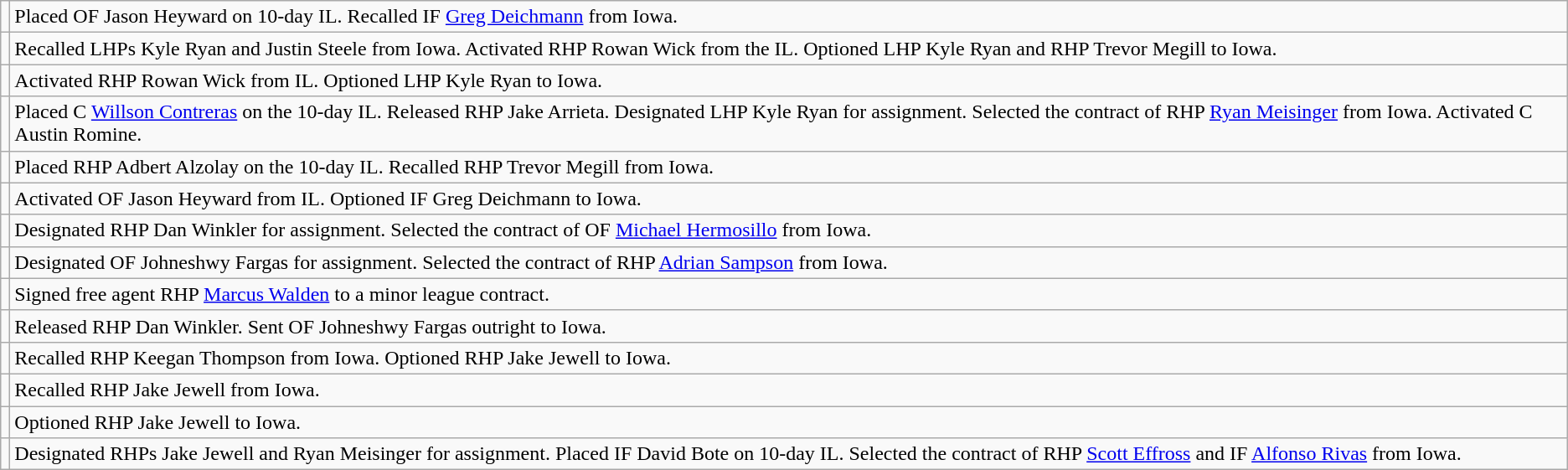<table class="wikitable">
<tr>
<td></td>
<td>Placed OF Jason Heyward on 10-day IL. Recalled IF <a href='#'>Greg Deichmann</a> from Iowa.</td>
</tr>
<tr>
<td></td>
<td>Recalled LHPs Kyle Ryan and Justin Steele from Iowa. Activated RHP Rowan Wick from the IL. Optioned LHP Kyle Ryan and RHP Trevor Megill to Iowa.</td>
</tr>
<tr>
<td></td>
<td>Activated RHP Rowan Wick from IL. Optioned LHP Kyle Ryan to Iowa.</td>
</tr>
<tr>
<td></td>
<td>Placed C <a href='#'>Willson Contreras</a> on the 10-day IL. Released RHP Jake Arrieta. Designated LHP Kyle Ryan for assignment. Selected the contract of RHP <a href='#'>Ryan Meisinger</a> from Iowa. Activated C Austin Romine.</td>
</tr>
<tr>
<td></td>
<td>Placed RHP Adbert Alzolay on the 10-day IL. Recalled RHP Trevor Megill from Iowa.</td>
</tr>
<tr>
<td></td>
<td>Activated OF Jason Heyward from IL. Optioned IF Greg Deichmann to Iowa.</td>
</tr>
<tr>
<td></td>
<td>Designated RHP Dan Winkler for assignment. Selected the contract of OF <a href='#'>Michael Hermosillo</a> from Iowa.</td>
</tr>
<tr>
<td></td>
<td>Designated OF Johneshwy Fargas for assignment. Selected the contract of RHP <a href='#'>Adrian Sampson</a> from Iowa.</td>
</tr>
<tr>
<td></td>
<td>Signed free agent RHP <a href='#'>Marcus Walden</a> to a minor league contract.</td>
</tr>
<tr>
<td></td>
<td>Released RHP Dan Winkler. Sent OF Johneshwy Fargas outright to Iowa.</td>
</tr>
<tr>
<td></td>
<td>Recalled RHP Keegan Thompson from Iowa. Optioned RHP Jake Jewell to Iowa.</td>
</tr>
<tr>
<td></td>
<td>Recalled RHP Jake Jewell from Iowa.</td>
</tr>
<tr>
<td></td>
<td>Optioned RHP Jake Jewell to Iowa.</td>
</tr>
<tr>
<td></td>
<td>Designated RHPs Jake Jewell and Ryan Meisinger for assignment. Placed IF David Bote on 10-day IL. Selected the contract of RHP <a href='#'>Scott Effross</a> and IF <a href='#'>Alfonso Rivas</a> from Iowa.</td>
</tr>
</table>
